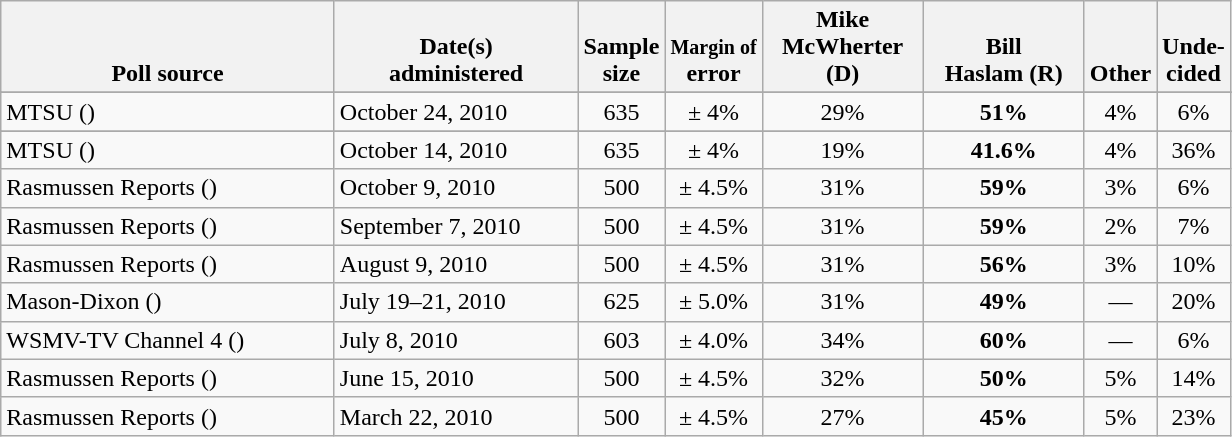<table class="wikitable" style="text-align:center">
<tr valign=bottom>
<th style="width:215px;">Poll source</th>
<th style="width:155px;">Date(s)<br> administered</th>
<th>Sample<br>size</th>
<th><small>Margin of</small><br>error</th>
<th style="width:100px">Mike<br>McWherter (D)</th>
<th style="width:100px">Bill<br>Haslam (R)</th>
<th>Other</th>
<th>Unde-<br>cided</th>
</tr>
<tr>
</tr>
<tr>
<td align=left>MTSU ()</td>
<td align=left>October 24, 2010</td>
<td>635</td>
<td>± 4%</td>
<td align=center>29%</td>
<td><strong>51%</strong></td>
<td>4%</td>
<td align=center>6%</td>
</tr>
<tr>
</tr>
<tr>
<td align=left>MTSU ()</td>
<td align=left>October 14, 2010</td>
<td>635</td>
<td>± 4%</td>
<td align=center>19%</td>
<td><strong>41.6%</strong></td>
<td>4%</td>
<td align=center>36%</td>
</tr>
<tr>
<td align=left>Rasmussen Reports ()</td>
<td align=left>October 9, 2010</td>
<td>500</td>
<td>± 4.5%</td>
<td align=center>31%</td>
<td><strong>59%</strong></td>
<td>3%</td>
<td>6%</td>
</tr>
<tr>
<td align=left>Rasmussen Reports ()</td>
<td align=left>September 7, 2010</td>
<td>500</td>
<td>± 4.5%</td>
<td align=center>31%</td>
<td><strong>59%</strong></td>
<td>2%</td>
<td>7%</td>
</tr>
<tr>
<td align=left>Rasmussen Reports ()</td>
<td align=left>August 9, 2010</td>
<td>500</td>
<td>± 4.5%</td>
<td align=center>31%</td>
<td><strong>56%</strong></td>
<td>3%</td>
<td>10%</td>
</tr>
<tr>
<td align=left>Mason-Dixon ()</td>
<td align=left>July 19–21, 2010</td>
<td>625</td>
<td>± 5.0%</td>
<td align=center>31%</td>
<td><strong>49%</strong></td>
<td>—</td>
<td>20%</td>
</tr>
<tr>
<td align=left>WSMV-TV Channel 4 ()</td>
<td align=left>July 8, 2010</td>
<td>603</td>
<td>± 4.0%</td>
<td align=center>34%</td>
<td><strong>60%</strong></td>
<td>—</td>
<td>6%</td>
</tr>
<tr>
<td align=left>Rasmussen Reports ()</td>
<td align=left>June 15, 2010</td>
<td>500</td>
<td>± 4.5%</td>
<td align=center>32%</td>
<td><strong>50%</strong></td>
<td>5%</td>
<td>14%</td>
</tr>
<tr>
<td align=left>Rasmussen Reports ()</td>
<td align=left>March 22, 2010</td>
<td>500</td>
<td>± 4.5%</td>
<td align=center>27%</td>
<td><strong>45%</strong></td>
<td>5%</td>
<td>23%</td>
</tr>
</table>
